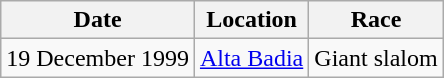<table class="wikitable">
<tr>
<th>Date</th>
<th>Location</th>
<th>Race</th>
</tr>
<tr>
<td>19 December 1999</td>
<td> <a href='#'>Alta Badia</a></td>
<td>Giant slalom</td>
</tr>
</table>
